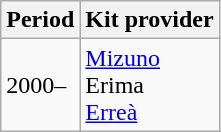<table class="wikitable" style="text-align: left">
<tr>
<th>Period</th>
<th>Kit provider</th>
</tr>
<tr>
<td>2000–</td>
<td><a href='#'>Mizuno</a><br>Erima<br><a href='#'>Erreà</a></td>
</tr>
</table>
